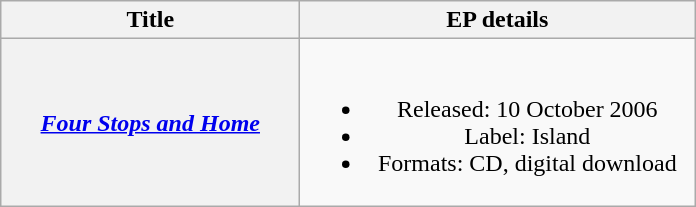<table class="wikitable plainrowheaders" style="text-align:center;" border="1">
<tr>
<th scope="col" style="width:12em;">Title</th>
<th scope="col" style="width:16em;">EP details</th>
</tr>
<tr>
<th scope="row"><em><a href='#'>Four Stops and Home</a></em></th>
<td><br><ul><li>Released: 10 October 2006</li><li>Label: Island</li><li>Formats: CD, digital download</li></ul></td>
</tr>
</table>
